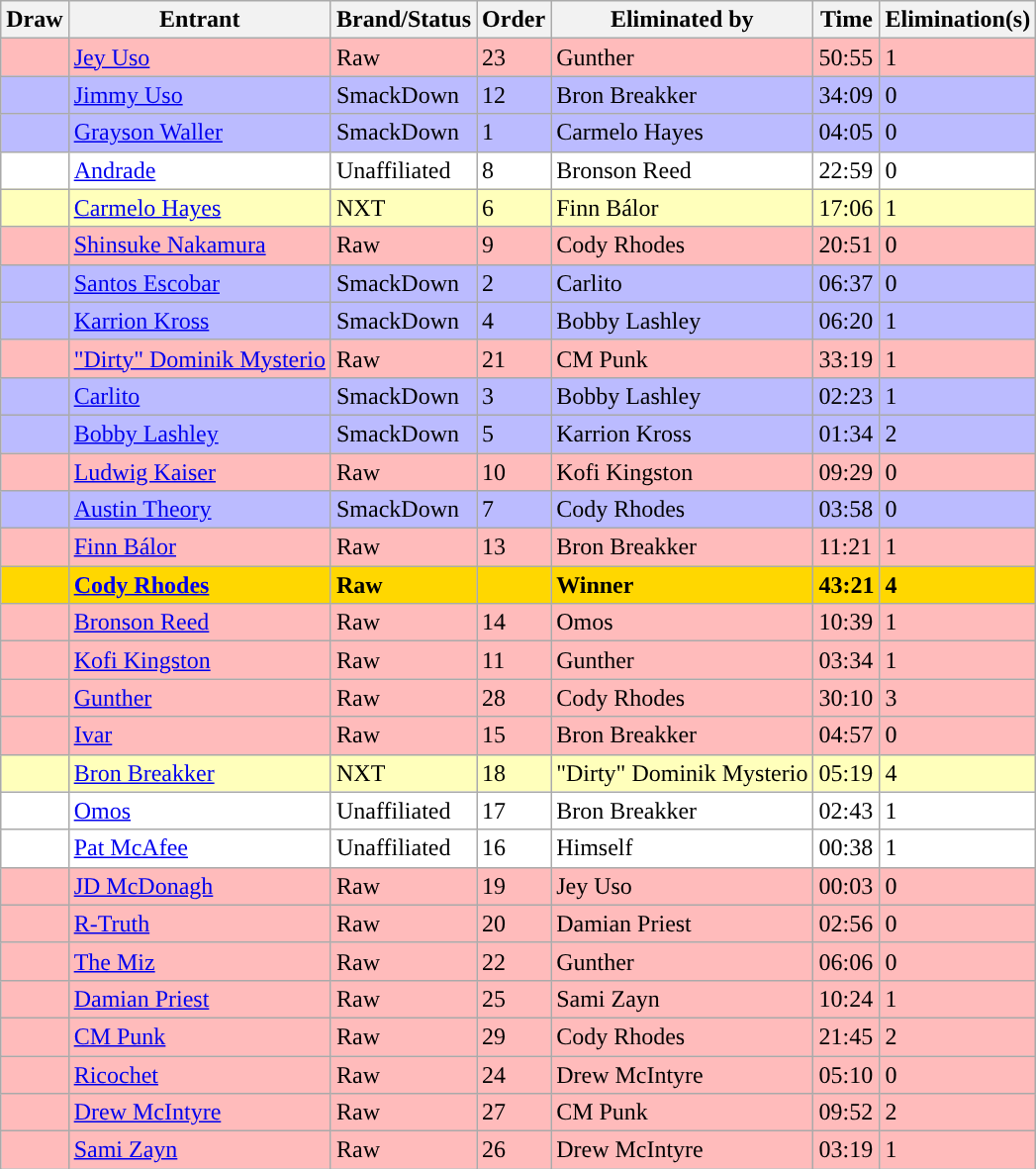<table class="wikitable sortable">
<tr>
<th>Draw</th>
<th>Entrant</th>
<th>Brand/Status</th>
<th>Order</th>
<th>Eliminated by</th>
<th>Time</th>
<th>Elimination(s)</th>
</tr>
<tr style="background: #FBB;">
<td></td>
<td><a href='#'>Jey Uso</a></td>
<td>Raw</td>
<td>23</td>
<td>Gunther</td>
<td>50:55</td>
<td>1</td>
</tr>
<tr style="background: #BBF;">
<td></td>
<td><a href='#'>Jimmy Uso</a></td>
<td>SmackDown</td>
<td>12</td>
<td>Bron Breakker</td>
<td>34:09</td>
<td>0</td>
</tr>
<tr style="background: #BBF;">
<td></td>
<td><a href='#'>Grayson Waller</a></td>
<td>SmackDown</td>
<td>1</td>
<td>Carmelo Hayes</td>
<td>04:05</td>
<td>0</td>
</tr>
<tr style="background: #FFF;">
<td></td>
<td><a href='#'>Andrade</a></td>
<td>Unaffiliated</td>
<td>8</td>
<td>Bronson Reed</td>
<td>22:59</td>
<td>0</td>
</tr>
<tr style="background: #FFB;">
<td></td>
<td><a href='#'>Carmelo Hayes</a></td>
<td>NXT</td>
<td>6</td>
<td>Finn Bálor</td>
<td>17:06</td>
<td>1</td>
</tr>
<tr style="background: #FBB;">
<td></td>
<td><a href='#'>Shinsuke Nakamura</a></td>
<td>Raw</td>
<td>9</td>
<td>Cody Rhodes</td>
<td>20:51</td>
<td>0</td>
</tr>
<tr style="background: #BBF;">
<td></td>
<td><a href='#'>Santos Escobar</a></td>
<td>SmackDown</td>
<td>2</td>
<td>Carlito</td>
<td>06:37</td>
<td>0</td>
</tr>
<tr style="background: #BBF;">
<td></td>
<td><a href='#'>Karrion Kross</a></td>
<td>SmackDown</td>
<td>4</td>
<td>Bobby Lashley</td>
<td>06:20</td>
<td>1</td>
</tr>
<tr style="background: #FBB;">
<td></td>
<td><a href='#'>"Dirty" Dominik Mysterio</a></td>
<td>Raw</td>
<td>21</td>
<td>CM Punk</td>
<td>33:19</td>
<td>1</td>
</tr>
<tr style="background: #BBF;">
<td></td>
<td><a href='#'>Carlito</a></td>
<td>SmackDown</td>
<td>3</td>
<td>Bobby Lashley</td>
<td>02:23</td>
<td>1</td>
</tr>
<tr style="background: #BBF;">
<td></td>
<td><a href='#'>Bobby Lashley</a></td>
<td>SmackDown</td>
<td>5</td>
<td>Karrion Kross</td>
<td>01:34</td>
<td>2</td>
</tr>
<tr style="background: #FBB;">
<td></td>
<td><a href='#'>Ludwig Kaiser</a></td>
<td>Raw</td>
<td>10</td>
<td>Kofi Kingston</td>
<td>09:29</td>
<td>0</td>
</tr>
<tr style="background: #BBF;">
<td></td>
<td><a href='#'>Austin Theory</a></td>
<td>SmackDown</td>
<td>7</td>
<td>Cody Rhodes</td>
<td>03:58</td>
<td>0</td>
</tr>
<tr style="background: #FBB;">
<td></td>
<td><a href='#'>Finn Bálor</a></td>
<td>Raw</td>
<td>13</td>
<td>Bron Breakker</td>
<td>11:21</td>
<td>1</td>
</tr>
<tr style="background: gold; font-weight:bold">
<td></td>
<td><a href='#'>Cody Rhodes</a></td>
<td>Raw</td>
<td></td>
<td>Winner</td>
<td>43:21</td>
<td>4</td>
</tr>
<tr style="background: #FBB;">
<td></td>
<td><a href='#'>Bronson Reed</a></td>
<td>Raw</td>
<td>14</td>
<td>Omos</td>
<td>10:39</td>
<td>1</td>
</tr>
<tr style="background: #FBB;">
<td></td>
<td><a href='#'>Kofi Kingston</a></td>
<td>Raw</td>
<td>11</td>
<td>Gunther</td>
<td>03:34</td>
<td>1</td>
</tr>
<tr style="background: #FBB;">
<td></td>
<td><a href='#'>Gunther</a></td>
<td>Raw</td>
<td>28</td>
<td>Cody Rhodes</td>
<td>30:10</td>
<td>3</td>
</tr>
<tr style="background: #FBB;">
<td></td>
<td><a href='#'>Ivar</a></td>
<td>Raw</td>
<td>15</td>
<td>Bron Breakker</td>
<td>04:57</td>
<td>0</td>
</tr>
<tr style="background: #FFB;">
<td></td>
<td><a href='#'>Bron Breakker</a></td>
<td>NXT</td>
<td>18</td>
<td>"Dirty" Dominik Mysterio</td>
<td>05:19</td>
<td>4</td>
</tr>
<tr style="background: #FFF;">
<td></td>
<td><a href='#'>Omos</a></td>
<td>Unaffiliated</td>
<td>17</td>
<td>Bron Breakker</td>
<td>02:43</td>
<td>1</td>
</tr>
<tr style="background: #FFF;">
<td></td>
<td><a href='#'>Pat McAfee</a></td>
<td>Unaffiliated</td>
<td>16</td>
<td>Himself</td>
<td>00:38</td>
<td>1</td>
</tr>
<tr style="background: #FBB;">
<td></td>
<td><a href='#'>JD McDonagh</a></td>
<td>Raw</td>
<td>19</td>
<td>Jey Uso</td>
<td>00:03</td>
<td>0</td>
</tr>
<tr style="background: #FBB;">
<td></td>
<td><a href='#'>R-Truth</a></td>
<td>Raw</td>
<td>20</td>
<td>Damian Priest</td>
<td>02:56</td>
<td>0</td>
</tr>
<tr style="background: #FBB;">
<td></td>
<td><a href='#'>The Miz</a></td>
<td>Raw</td>
<td>22</td>
<td>Gunther</td>
<td>06:06</td>
<td>0</td>
</tr>
<tr style="background: #FBB;">
<td></td>
<td><a href='#'>Damian Priest</a></td>
<td>Raw</td>
<td>25</td>
<td>Sami Zayn</td>
<td>10:24</td>
<td>1</td>
</tr>
<tr style="background: #FBB;">
<td></td>
<td><a href='#'>CM Punk</a></td>
<td>Raw</td>
<td>29</td>
<td>Cody Rhodes</td>
<td>21:45</td>
<td>2</td>
</tr>
<tr style="background: #FBB;">
<td></td>
<td><a href='#'>Ricochet</a></td>
<td>Raw</td>
<td>24</td>
<td>Drew McIntyre</td>
<td>05:10</td>
<td>0</td>
</tr>
<tr style="background: #FBB;">
<td></td>
<td><a href='#'>Drew McIntyre</a></td>
<td>Raw</td>
<td>27</td>
<td>CM Punk</td>
<td>09:52</td>
<td>2</td>
</tr>
<tr style="background: #FBB;">
<td></td>
<td><a href='#'>Sami Zayn</a></td>
<td>Raw</td>
<td>26</td>
<td>Drew McIntyre</td>
<td>03:19</td>
<td>1</td>
</tr>
</table>
